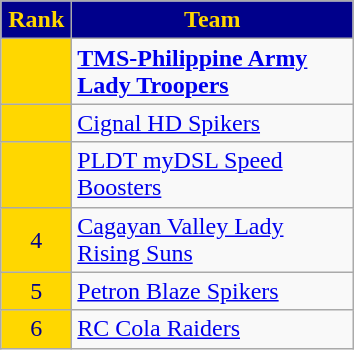<table class="wikitable" style="text-align: center;">
<tr>
<th width=40 style="background:#00008B; color:#FFD700;">Rank</th>
<th width=180 style="background:#00008B; color:#FFD700;">Team</th>
</tr>
<tr>
<td style="background:#FFD700; color:#00008B;"></td>
<td style="text-align:left;"><strong><a href='#'>TMS-Philippine Army Lady Troopers</a></strong></td>
</tr>
<tr>
<td style="background:#FFD700; color:#00008B;"></td>
<td style="text-align:left;"><a href='#'>Cignal HD Spikers</a></td>
</tr>
<tr>
<td style="background:#FFD700; color:#00008B;"></td>
<td style="text-align:left;"><a href='#'>PLDT myDSL Speed Boosters</a></td>
</tr>
<tr>
<td style="background:#FFD700; color:#00008B;">4</td>
<td style="text-align:left;"><a href='#'>Cagayan Valley Lady Rising Suns</a></td>
</tr>
<tr>
<td style="background:#FFD700; color:#00008B;">5</td>
<td style="text-align:left;"><a href='#'>Petron Blaze Spikers</a></td>
</tr>
<tr>
<td style="background:#FFD700; color:#00008B;">6</td>
<td style="text-align:left;"><a href='#'>RC Cola Raiders</a></td>
</tr>
</table>
